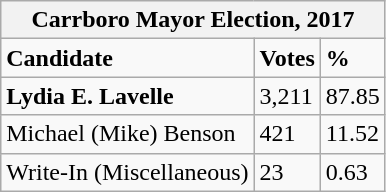<table class="wikitable">
<tr>
<th colspan="3">Carrboro Mayor Election, 2017</th>
</tr>
<tr>
<td><strong>Candidate</strong></td>
<td><strong>Votes</strong></td>
<td><strong>%</strong></td>
</tr>
<tr>
<td><strong>Lydia E. Lavelle</strong></td>
<td>3,211</td>
<td>87.85</td>
</tr>
<tr>
<td>Michael (Mike) Benson</td>
<td>421</td>
<td>11.52</td>
</tr>
<tr>
<td>Write-In (Miscellaneous)</td>
<td>23</td>
<td>0.63</td>
</tr>
</table>
